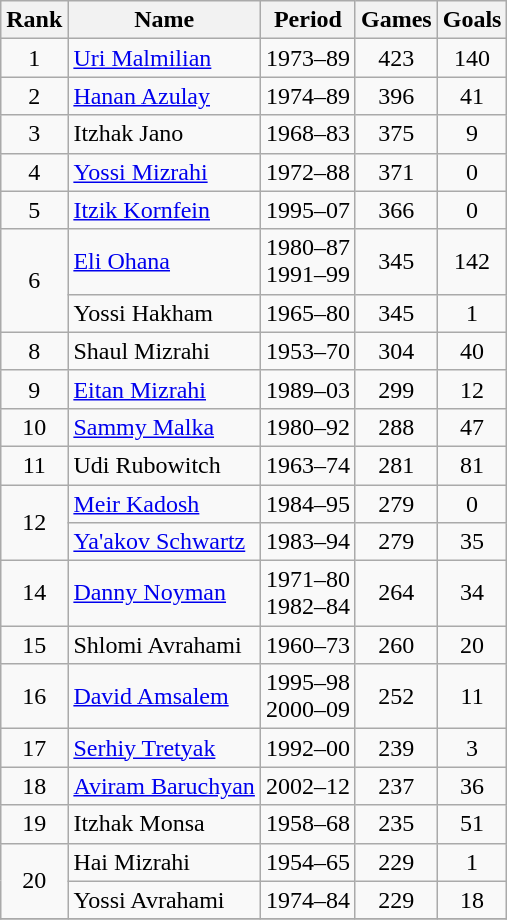<table class="wikitable">
<tr>
<th>Rank</th>
<th>Name</th>
<th>Period</th>
<th>Games</th>
<th>Goals</th>
</tr>
<tr .>
<td align="center">1</td>
<td> <a href='#'>Uri Malmilian</a></td>
<td>1973–89</td>
<td align="center">423</td>
<td align="center">140</td>
</tr>
<tr>
<td align="center">2</td>
<td> <a href='#'>Hanan Azulay</a></td>
<td>1974–89</td>
<td align="center">396</td>
<td align="center">41</td>
</tr>
<tr>
<td align="center">3</td>
<td> Itzhak Jano</td>
<td>1968–83</td>
<td align="center">375</td>
<td align="center">9</td>
</tr>
<tr>
<td align="center">4</td>
<td> <a href='#'>Yossi Mizrahi</a></td>
<td>1972–88</td>
<td align="center">371</td>
<td align="center">0</td>
</tr>
<tr>
<td align="center">5</td>
<td> <a href='#'>Itzik Kornfein</a></td>
<td>1995–07</td>
<td align="center">366</td>
<td align="center">0</td>
</tr>
<tr>
<td align="center" rowspan="2">6</td>
<td> <a href='#'>Eli Ohana</a></td>
<td>1980–87<br>1991–99</td>
<td align="center">345</td>
<td align="center">142</td>
</tr>
<tr>
<td> Yossi Hakham</td>
<td>1965–80</td>
<td align="center">345</td>
<td align="center">1</td>
</tr>
<tr>
<td align="center">8</td>
<td> Shaul Mizrahi</td>
<td>1953–70</td>
<td align="center">304</td>
<td align="center">40</td>
</tr>
<tr>
<td align="center">9</td>
<td> <a href='#'>Eitan Mizrahi</a></td>
<td>1989–03</td>
<td align="center">299</td>
<td align="center">12</td>
</tr>
<tr>
<td align="center">10</td>
<td> <a href='#'>Sammy Malka</a></td>
<td>1980–92</td>
<td align="center">288</td>
<td align="center">47</td>
</tr>
<tr>
<td align="center">11</td>
<td> Udi Rubowitch</td>
<td>1963–74</td>
<td align="center">281</td>
<td align="center">81</td>
</tr>
<tr>
<td align="center" rowspan="2">12</td>
<td> <a href='#'>Meir Kadosh</a></td>
<td>1984–95</td>
<td align="center">279</td>
<td align="center">0</td>
</tr>
<tr>
<td> <a href='#'>Ya'akov Schwartz</a></td>
<td>1983–94</td>
<td align="center">279</td>
<td align="center">35</td>
</tr>
<tr>
<td align="center">14</td>
<td> <a href='#'>Danny Noyman</a></td>
<td>1971–80<br>1982–84</td>
<td align="center">264</td>
<td align="center">34</td>
</tr>
<tr>
<td align="center">15</td>
<td> Shlomi Avrahami</td>
<td>1960–73</td>
<td align="center">260</td>
<td align="center">20</td>
</tr>
<tr>
<td align="center">16</td>
<td> <a href='#'>David Amsalem</a></td>
<td>1995–98<br>2000–09</td>
<td align="center">252</td>
<td align="center">11</td>
</tr>
<tr>
<td align="center">17</td>
<td> <a href='#'>Serhiy Tretyak</a></td>
<td>1992–00</td>
<td align="center">239</td>
<td align="center">3</td>
</tr>
<tr>
<td align="center">18</td>
<td> <a href='#'>Aviram Baruchyan</a></td>
<td>2002–12</td>
<td align="center">237</td>
<td align="center">36</td>
</tr>
<tr>
<td align="center">19</td>
<td> Itzhak Monsa</td>
<td>1958–68</td>
<td align="center">235</td>
<td align="center">51</td>
</tr>
<tr>
<td align="center" rowspan="2">20</td>
<td> Hai Mizrahi</td>
<td>1954–65</td>
<td align="center">229</td>
<td align="center">1</td>
</tr>
<tr>
<td> Yossi Avrahami</td>
<td>1974–84</td>
<td align="center">229</td>
<td align="center">18</td>
</tr>
<tr>
</tr>
</table>
